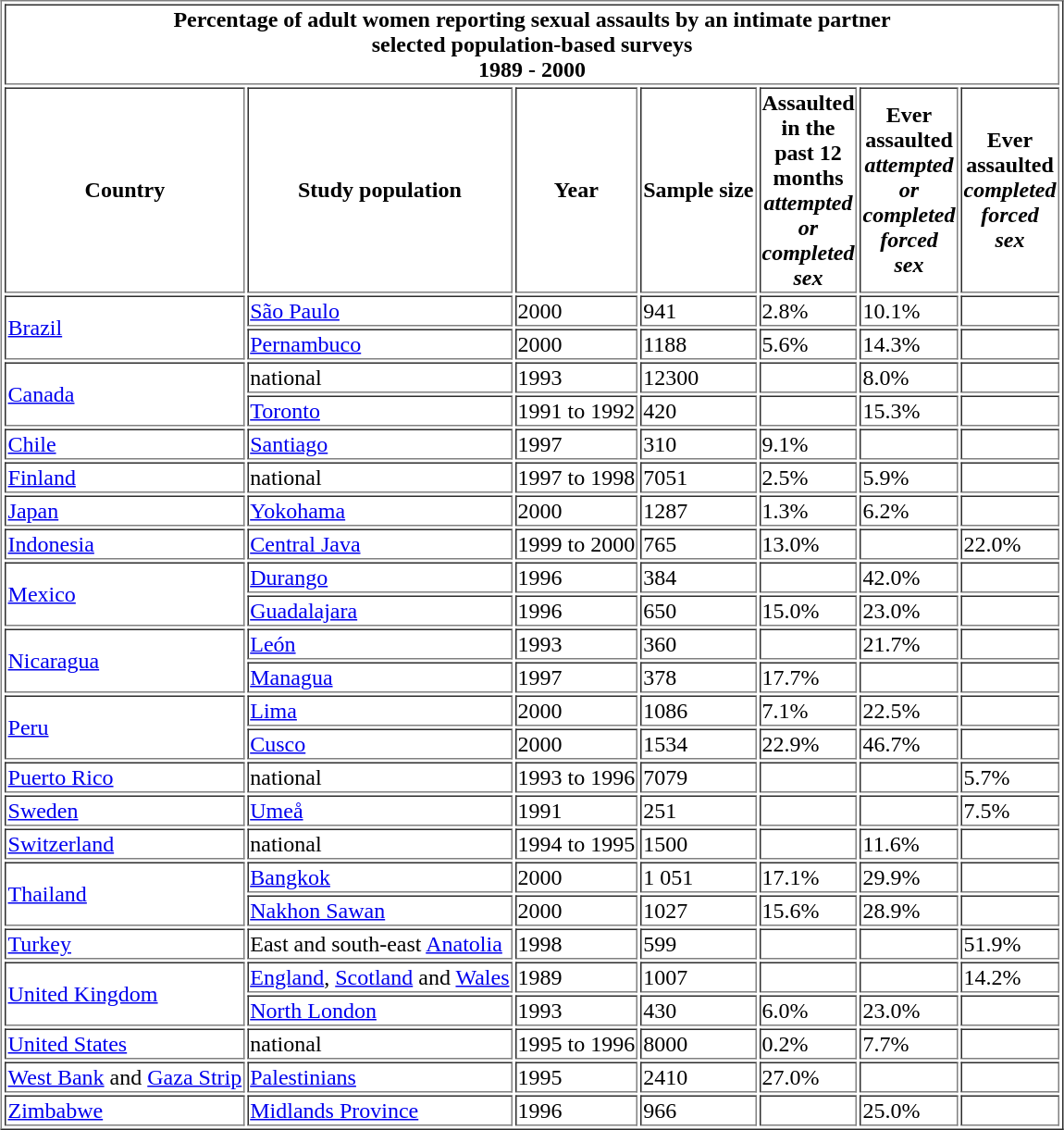<table align="center" border="1">
<tr>
<th colspan="7">Percentage of adult women reporting sexual assaults by an intimate partner<br>selected population-based surveys<br>1989 - 2000</th>
</tr>
<tr>
<th>Country</th>
<th>Study population</th>
<th>Year</th>
<th>Sample size</th>
<th width="40">Assaulted in the past 12 months <em>attempted or completed sex</em></th>
<th width="40">Ever assaulted <em>attempted or completed forced sex</em></th>
<th width="40">Ever assaulted <em>completed forced sex</em></th>
</tr>
<tr>
<td rowspan="2"><a href='#'>Brazil</a></td>
<td><a href='#'>São Paulo</a></td>
<td>2000</td>
<td>941</td>
<td>2.8%</td>
<td>10.1%</td>
<td></td>
</tr>
<tr>
<td><a href='#'>Pernambuco</a></td>
<td>2000</td>
<td>1188</td>
<td>5.6%</td>
<td>14.3%</td>
<td></td>
</tr>
<tr>
<td rowspan="2"><a href='#'>Canada</a></td>
<td>national</td>
<td>1993</td>
<td>12300</td>
<td></td>
<td>8.0%</td>
<td></td>
</tr>
<tr>
<td><a href='#'>Toronto</a></td>
<td>1991 to 1992</td>
<td>420</td>
<td></td>
<td>15.3%</td>
<td></td>
</tr>
<tr>
<td><a href='#'>Chile</a></td>
<td><a href='#'>Santiago</a></td>
<td>1997</td>
<td>310</td>
<td>9.1%</td>
<td></td>
<td></td>
</tr>
<tr>
<td><a href='#'>Finland</a></td>
<td>national</td>
<td>1997 to 1998</td>
<td>7051</td>
<td>2.5%</td>
<td>5.9%</td>
<td></td>
</tr>
<tr>
<td><a href='#'>Japan</a></td>
<td><a href='#'>Yokohama</a></td>
<td>2000</td>
<td>1287</td>
<td>1.3%</td>
<td>6.2%</td>
<td></td>
</tr>
<tr>
<td><a href='#'>Indonesia</a></td>
<td><a href='#'>Central Java</a></td>
<td>1999 to 2000</td>
<td>765</td>
<td>13.0%</td>
<td></td>
<td>22.0%</td>
</tr>
<tr>
<td rowspan="2"><a href='#'>Mexico</a></td>
<td><a href='#'>Durango</a></td>
<td>1996</td>
<td>384</td>
<td></td>
<td>42.0%</td>
<td></td>
</tr>
<tr>
<td><a href='#'>Guadalajara</a></td>
<td>1996</td>
<td>650</td>
<td>15.0%</td>
<td>23.0%</td>
<td></td>
</tr>
<tr>
<td rowspan="2"><a href='#'>Nicaragua</a></td>
<td><a href='#'>León</a></td>
<td>1993</td>
<td>360</td>
<td></td>
<td>21.7%</td>
<td></td>
</tr>
<tr>
<td><a href='#'>Managua</a></td>
<td>1997</td>
<td>378</td>
<td>17.7%</td>
<td></td>
<td></td>
</tr>
<tr>
<td rowspan="2"><a href='#'>Peru</a></td>
<td><a href='#'>Lima</a></td>
<td>2000</td>
<td>1086</td>
<td>7.1%</td>
<td>22.5%</td>
<td></td>
</tr>
<tr>
<td><a href='#'>Cusco</a></td>
<td>2000</td>
<td>1534</td>
<td>22.9%</td>
<td>46.7%</td>
<td></td>
</tr>
<tr>
<td><a href='#'>Puerto Rico</a></td>
<td>national</td>
<td>1993 to 1996</td>
<td>7079</td>
<td></td>
<td></td>
<td>5.7%</td>
</tr>
<tr>
<td><a href='#'>Sweden</a></td>
<td><a href='#'>Umeå</a></td>
<td>1991</td>
<td>251</td>
<td></td>
<td></td>
<td>7.5%</td>
</tr>
<tr>
<td><a href='#'>Switzerland</a></td>
<td>national</td>
<td>1994 to 1995</td>
<td>1500</td>
<td></td>
<td>11.6%</td>
<td></td>
</tr>
<tr>
<td rowspan="2"><a href='#'>Thailand</a></td>
<td><a href='#'>Bangkok</a></td>
<td>2000</td>
<td>1 051</td>
<td>17.1%</td>
<td>29.9%</td>
<td></td>
</tr>
<tr>
<td><a href='#'>Nakhon Sawan</a></td>
<td>2000</td>
<td>1027</td>
<td>15.6%</td>
<td>28.9%</td>
<td></td>
</tr>
<tr>
<td><a href='#'>Turkey</a></td>
<td>East and south-east <a href='#'>Anatolia</a></td>
<td>1998</td>
<td>599</td>
<td></td>
<td></td>
<td>51.9%</td>
</tr>
<tr>
<td rowspan="2"><a href='#'>United Kingdom</a></td>
<td><a href='#'>England</a>, <a href='#'>Scotland</a> and <a href='#'>Wales</a></td>
<td>1989</td>
<td>1007</td>
<td></td>
<td></td>
<td>14.2%</td>
</tr>
<tr>
<td><a href='#'>North London</a></td>
<td>1993</td>
<td>430</td>
<td>6.0%</td>
<td>23.0%</td>
<td></td>
</tr>
<tr>
<td><a href='#'>United States</a></td>
<td>national</td>
<td>1995 to 1996</td>
<td>8000</td>
<td>0.2%</td>
<td>7.7%</td>
<td></td>
</tr>
<tr>
<td><a href='#'>West Bank</a> and <a href='#'>Gaza Strip</a></td>
<td><a href='#'>Palestinians</a></td>
<td>1995</td>
<td>2410</td>
<td>27.0%</td>
<td></td>
<td></td>
</tr>
<tr>
<td><a href='#'>Zimbabwe</a></td>
<td><a href='#'>Midlands Province</a></td>
<td>1996</td>
<td>966</td>
<td></td>
<td>25.0%</td>
<td></td>
</tr>
</table>
